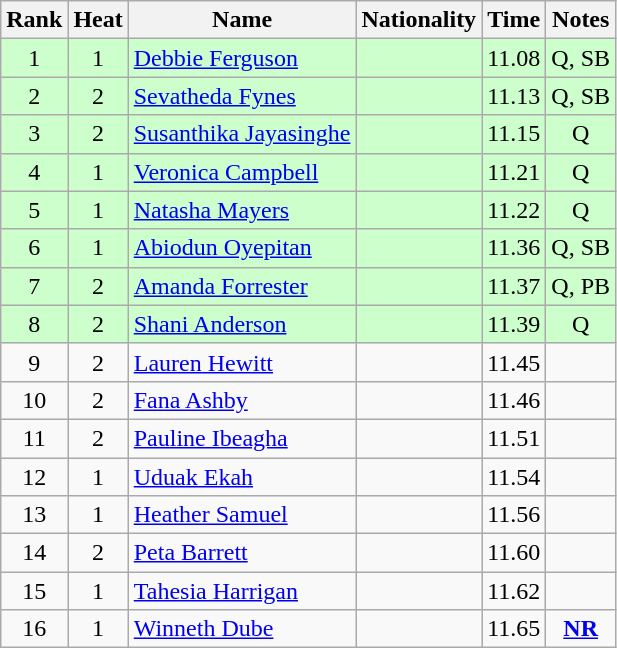<table class="wikitable sortable" style="text-align:center">
<tr>
<th>Rank</th>
<th>Heat</th>
<th>Name</th>
<th>Nationality</th>
<th>Time</th>
<th>Notes</th>
</tr>
<tr bgcolor=ccffcc>
<td>1</td>
<td>1</td>
<td align=left><a href='#'>Debbie Ferguson</a></td>
<td align=left></td>
<td>11.08</td>
<td>Q, SB</td>
</tr>
<tr bgcolor=ccffcc>
<td>2</td>
<td>2</td>
<td align=left><a href='#'>Sevatheda Fynes</a></td>
<td align=left></td>
<td>11.13</td>
<td>Q, SB</td>
</tr>
<tr bgcolor=ccffcc>
<td>3</td>
<td>2</td>
<td align=left><a href='#'>Susanthika Jayasinghe</a></td>
<td align=left></td>
<td>11.15</td>
<td>Q</td>
</tr>
<tr bgcolor=ccffcc>
<td>4</td>
<td>1</td>
<td align=left><a href='#'>Veronica Campbell</a></td>
<td align=left></td>
<td>11.21</td>
<td>Q</td>
</tr>
<tr bgcolor=ccffcc>
<td>5</td>
<td>1</td>
<td align=left><a href='#'>Natasha Mayers</a></td>
<td align=left></td>
<td>11.22</td>
<td>Q</td>
</tr>
<tr bgcolor=ccffcc>
<td>6</td>
<td>1</td>
<td align=left><a href='#'>Abiodun Oyepitan</a></td>
<td align=left></td>
<td>11.36</td>
<td>Q, SB</td>
</tr>
<tr bgcolor=ccffcc>
<td>7</td>
<td>2</td>
<td align=left><a href='#'>Amanda Forrester</a></td>
<td align=left></td>
<td>11.37</td>
<td>Q, PB</td>
</tr>
<tr bgcolor=ccffcc>
<td>8</td>
<td>2</td>
<td align=left><a href='#'>Shani Anderson</a></td>
<td align=left></td>
<td>11.39</td>
<td>Q</td>
</tr>
<tr>
<td>9</td>
<td>2</td>
<td align=left><a href='#'>Lauren Hewitt</a></td>
<td align=left></td>
<td>11.45</td>
<td></td>
</tr>
<tr>
<td>10</td>
<td>2</td>
<td align=left><a href='#'>Fana Ashby</a></td>
<td align=left></td>
<td>11.46</td>
<td></td>
</tr>
<tr>
<td>11</td>
<td>2</td>
<td align=left><a href='#'>Pauline Ibeagha</a></td>
<td align=left></td>
<td>11.51</td>
<td></td>
</tr>
<tr>
<td>12</td>
<td>1</td>
<td align=left><a href='#'>Uduak Ekah</a></td>
<td align=left></td>
<td>11.54</td>
<td></td>
</tr>
<tr>
<td>13</td>
<td>1</td>
<td align=left><a href='#'>Heather Samuel</a></td>
<td align=left></td>
<td>11.56</td>
<td></td>
</tr>
<tr>
<td>14</td>
<td>2</td>
<td align=left><a href='#'>Peta Barrett</a></td>
<td align=left></td>
<td>11.60</td>
<td></td>
</tr>
<tr>
<td>15</td>
<td>1</td>
<td align=left><a href='#'>Tahesia Harrigan</a></td>
<td align=left></td>
<td>11.62</td>
<td></td>
</tr>
<tr>
<td>16</td>
<td>1</td>
<td align=left><a href='#'>Winneth Dube</a></td>
<td align=left></td>
<td>11.65</td>
<td><strong><a href='#'>NR</a></strong></td>
</tr>
</table>
